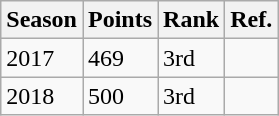<table class="wikitable">
<tr>
<th>Season</th>
<th>Points</th>
<th>Rank</th>
<th>Ref.</th>
</tr>
<tr>
<td>2017</td>
<td>469</td>
<td>3rd</td>
<td></td>
</tr>
<tr>
<td>2018</td>
<td>500</td>
<td>3rd</td>
<td></td>
</tr>
</table>
